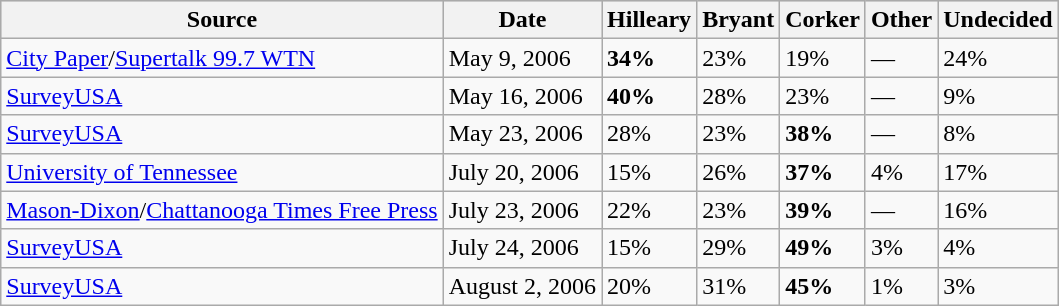<table class="wikitable">
<tr style="background:lightgrey;">
<th>Source</th>
<th>Date</th>
<th>Hilleary</th>
<th>Bryant</th>
<th>Corker</th>
<th>Other</th>
<th>Undecided</th>
</tr>
<tr>
<td><a href='#'>City Paper</a>/<a href='#'>Supertalk 99.7 WTN</a></td>
<td>May 9, 2006</td>
<td><strong>34%</strong></td>
<td>23%</td>
<td>19%</td>
<td>—</td>
<td>24%</td>
</tr>
<tr>
<td><a href='#'>SurveyUSA</a></td>
<td>May 16, 2006</td>
<td><strong>40%</strong></td>
<td>28%</td>
<td>23%</td>
<td>—</td>
<td>9%</td>
</tr>
<tr>
<td><a href='#'>SurveyUSA</a></td>
<td>May 23, 2006</td>
<td>28%</td>
<td>23%</td>
<td><strong>38%</strong></td>
<td>—</td>
<td>8%</td>
</tr>
<tr>
<td><a href='#'>University of Tennessee</a></td>
<td>July 20, 2006</td>
<td>15%</td>
<td>26%</td>
<td><strong>37%</strong></td>
<td>4%</td>
<td>17%</td>
</tr>
<tr>
<td><a href='#'>Mason-Dixon</a>/<a href='#'>Chattanooga Times Free Press</a></td>
<td>July 23, 2006</td>
<td>22%</td>
<td>23%</td>
<td><strong>39%</strong></td>
<td>—</td>
<td>16%</td>
</tr>
<tr>
<td><a href='#'>SurveyUSA</a></td>
<td>July 24, 2006</td>
<td>15%</td>
<td>29%</td>
<td><strong>49%</strong></td>
<td>3%</td>
<td>4%</td>
</tr>
<tr>
<td><a href='#'>SurveyUSA</a></td>
<td>August 2, 2006</td>
<td>20%</td>
<td>31%</td>
<td><strong>45%</strong></td>
<td>1%</td>
<td>3%</td>
</tr>
</table>
